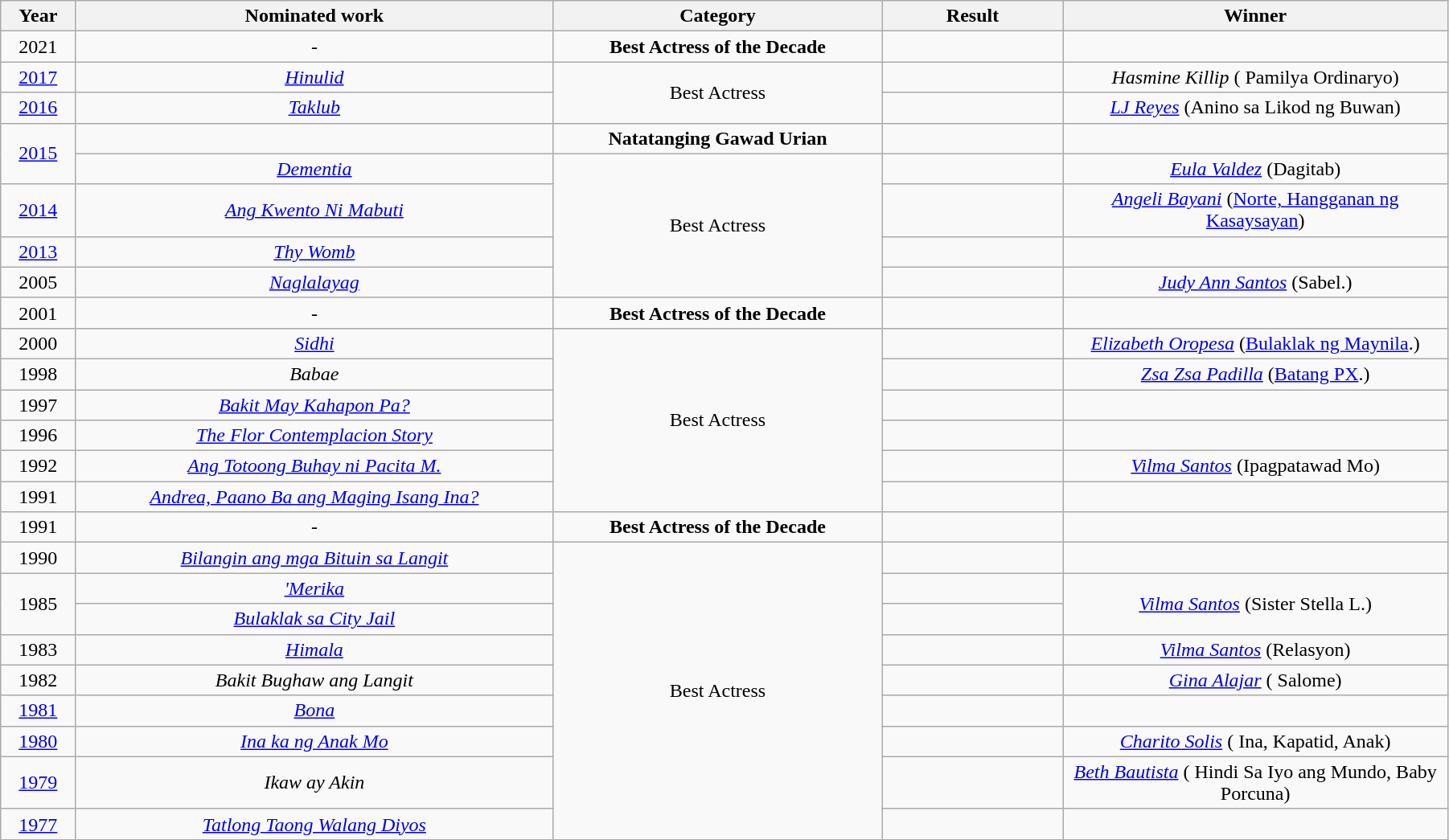<table width="95%" class="wikitable sortable">
<tr>
<th width="33">Year</th>
<th width="250">Nominated work</th>
<th width="170">Category</th>
<th width="90">Result</th>
<th width="200">Winner</th>
</tr>
<tr>
<td align="center">2021</td>
<td align="center">-</td>
<td align="center"><strong>Best Actress of the Decade</strong></td>
<td></td>
<td></td>
</tr>
<tr>
<td align="center"><a href='#'>2017</a></td>
<td align="center"><em><a href='#'>Hinulid</a></em></td>
<td rowspan = 2 align="center">Best Actress</td>
<td></td>
<td align="center"><em>Hasmine Killip</em> ( Pamilya Ordinaryo)</td>
</tr>
<tr>
<td align="center"><a href='#'>2016</a></td>
<td align="center"><em><a href='#'>Taklub</a></em></td>
<td></td>
<td align="center"><em><a href='#'>LJ Reyes</a></em>  (Anino sa Likod ng Buwan)</td>
</tr>
<tr>
<td rowspan = 2 align="center"><a href='#'>2015</a></td>
<td align="center"></td>
<td align="center"><strong>Natatanging Gawad Urian</strong></td>
<td></td>
<td></td>
</tr>
<tr>
<td align="center"><em><a href='#'>Dementia</a></em></td>
<td rowspan = 4 align="center">Best Actress</td>
<td></td>
<td align="center"><em><a href='#'>Eula Valdez</a></em>  (Dagitab)</td>
</tr>
<tr>
<td align="center"><a href='#'>2014</a></td>
<td align="center"><em><a href='#'>Ang Kwento Ni Mabuti</a></em></td>
<td></td>
<td align="center"><em><a href='#'>Angeli Bayani</a></em>  (<a href='#'>Norte, Hangganan ng Kasaysayan</a>)</td>
</tr>
<tr>
<td align="center"><a href='#'>2013</a></td>
<td align="center"><em><a href='#'>Thy Womb</a></em></td>
<td></td>
<td></td>
</tr>
<tr>
<td align="center">2005</td>
<td align="center"><em><a href='#'>Naglalayag</a></em></td>
<td></td>
<td align="center"><em><a href='#'>Judy Ann Santos</a></em>  (Sabel.)</td>
</tr>
<tr>
<td align="center">2001</td>
<td align="center">-</td>
<td align="center"><strong>Best Actress of the Decade</strong></td>
<td></td>
<td></td>
</tr>
<tr>
<td align="center">2000</td>
<td align="center"><em><a href='#'>Sidhi</a></em></td>
<td align="center" rowspan=6>Best Actress</td>
<td></td>
<td align="center"><em><a href='#'>Elizabeth Oropesa</a></em>  (<a href='#'>Bulaklak ng Maynila</a>.)</td>
</tr>
<tr>
<td align="center">1998</td>
<td align="center"><em>Babae</em></td>
<td></td>
<td align="center"><em><a href='#'>Zsa Zsa Padilla</a></em>  (<a href='#'>Batang PX</a>.)</td>
</tr>
<tr>
<td align="center">1997</td>
<td align="center"><em><a href='#'>Bakit May Kahapon Pa?</a></em></td>
<td></td>
<td></td>
</tr>
<tr>
<td align="center">1996</td>
<td align="center"><em><a href='#'>The Flor Contemplacion Story</a></em></td>
<td></td>
<td></td>
</tr>
<tr>
<td align="center">1992</td>
<td align="center"><em><a href='#'>Ang Totoong Buhay ni Pacita M.</a></em></td>
<td></td>
<td align="center"><em><a href='#'>Vilma Santos</a></em>  (Ipagpatawad Mo)</td>
</tr>
<tr>
<td align="center">1991</td>
<td align="center"><em><a href='#'>Andrea, Paano Ba ang Maging Isang Ina?</a></em></td>
<td></td>
<td></td>
</tr>
<tr>
<td align="center">1991</td>
<td align="center">-</td>
<td align="center"><strong>Best Actress of the Decade</strong></td>
<td></td>
<td></td>
</tr>
<tr>
<td align="center">1990</td>
<td align="center"><em><a href='#'>Bilangin ang mga Bituin sa Langit</a></em></td>
<td align="center" rowspan=9>Best Actress</td>
<td></td>
<td></td>
</tr>
<tr>
<td rowspan="2" align="center">1985</td>
<td align="center"><em><a href='#'>'Merika</a></em></td>
<td></td>
<td rowspan="2" align="center"><em><a href='#'>Vilma Santos</a></em>  (Sister Stella L.)</td>
</tr>
<tr>
<td align="center"><em><a href='#'>Bulaklak sa City Jail</a></em></td>
<td></td>
</tr>
<tr>
<td align="center">1983</td>
<td align="center"><em><a href='#'>Himala</a></em></td>
<td></td>
<td align="center"><em><a href='#'>Vilma Santos</a></em>  (Relasyon)</td>
</tr>
<tr>
<td align="center">1982</td>
<td align="center"><em>Bakit Bughaw ang Langit</em></td>
<td></td>
<td align="center"><em><a href='#'>Gina Alajar</a></em>  ( Salome)</td>
</tr>
<tr>
<td align="center"><a href='#'>1981</a></td>
<td align="center"><em><a href='#'>Bona</a></em></td>
<td></td>
<td></td>
</tr>
<tr>
<td align="center"><a href='#'>1980</a></td>
<td align="center"><em><a href='#'>Ina ka ng Anak Mo</a></em></td>
<td></td>
<td align="center"><em><a href='#'>Charito Solis</a></em>  ( Ina, Kapatid, Anak)</td>
</tr>
<tr>
<td align="center"><a href='#'>1979</a></td>
<td align="center"><em>Ikaw ay Akin</em></td>
<td></td>
<td align="center"><em><a href='#'>Beth Bautista</a></em>  ( Hindi Sa Iyo ang Mundo, Baby Porcuna)</td>
</tr>
<tr>
<td align="center"><a href='#'>1977</a></td>
<td align="center"><em><a href='#'>Tatlong Taong Walang Diyos</a></em></td>
<td></td>
<td></td>
</tr>
</table>
